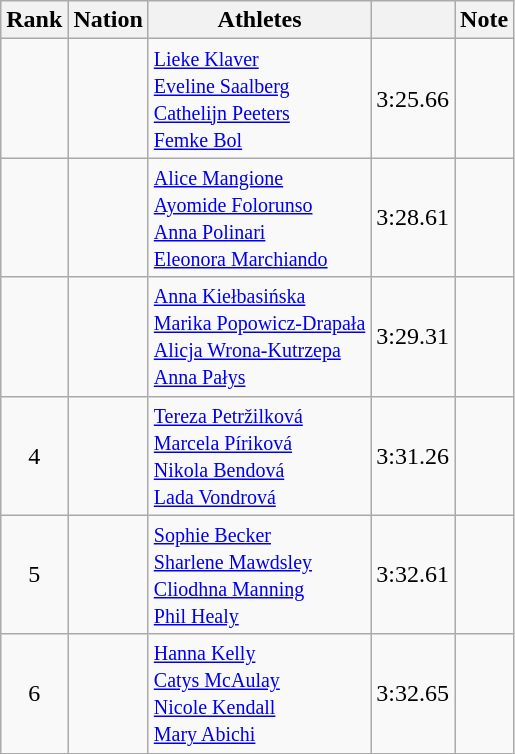<table class="wikitable sortable" style="text-align:center">
<tr>
<th scope="col">Rank</th>
<th scope="col">Nation</th>
<th scope="col">Athletes</th>
<th scope="col"></th>
<th scope="col">Note</th>
</tr>
<tr>
<td></td>
<td align=left></td>
<td align=left><small><a href='#'>Lieke Klaver</a><br><a href='#'>Eveline Saalberg</a><br><a href='#'>Cathelijn Peeters</a><br><a href='#'>Femke Bol</a></small></td>
<td>3:25.66</td>
<td> </td>
</tr>
<tr>
<td></td>
<td align=left></td>
<td align=left><small><a href='#'>Alice Mangione</a><br><a href='#'>Ayomide Folorunso</a><br><a href='#'>Anna Polinari</a><br><a href='#'>Eleonora Marchiando</a></small></td>
<td>3:28.61</td>
<td></td>
</tr>
<tr>
<td></td>
<td align=left></td>
<td align=left><small><a href='#'>Anna Kiełbasińska</a><br><a href='#'>Marika Popowicz-Drapała</a><br><a href='#'>Alicja Wrona-Kutrzepa</a><br><a href='#'>Anna Pałys</a></small></td>
<td>3:29.31</td>
<td></td>
</tr>
<tr>
<td>4</td>
<td align=left></td>
<td align=left><small><a href='#'>Tereza Petržilková</a><br><a href='#'>Marcela Píriková</a><br><a href='#'>Nikola Bendová</a><br><a href='#'>Lada Vondrová</a></small></td>
<td>3:31.26</td>
<td></td>
</tr>
<tr>
<td>5</td>
<td align=left></td>
<td align=left><small><a href='#'>Sophie Becker</a><br><a href='#'>Sharlene Mawdsley</a><br><a href='#'>Cliodhna Manning</a><br><a href='#'>Phil Healy</a></small></td>
<td>3:32.61</td>
<td></td>
</tr>
<tr>
<td>6</td>
<td align=left></td>
<td align=left><small><a href='#'>Hanna Kelly</a><br><a href='#'>Catys McAulay</a><br><a href='#'>Nicole Kendall</a><br><a href='#'>Mary Abichi</a></small></td>
<td>3:32.65</td>
<td></td>
</tr>
</table>
